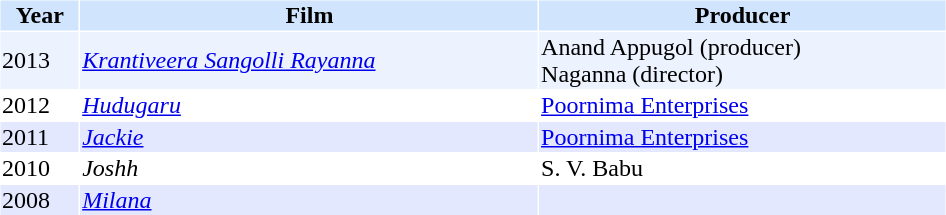<table cellspacing="1" cellpadding="1" border="0" width="50%">
<tr bgcolor="#d1e4fd">
<th>Year</th>
<th>Film</th>
<th>Producer</th>
</tr>
<tr bgcolor=#edf3fe>
<td>2013</td>
<td><em><a href='#'>Krantiveera Sangolli Rayanna</a></em></td>
<td>Anand Appugol (producer)<br>Naganna (director)</td>
</tr>
<tr>
<td>2012</td>
<td><em><a href='#'>Hudugaru</a></em></td>
<td><a href='#'>Poornima Enterprises</a></td>
</tr>
<tr bgcolor="#e4e8ff">
<td>2011</td>
<td><em><a href='#'>Jackie</a></em></td>
<td><a href='#'>Poornima Enterprises</a></td>
</tr>
<tr>
<td>2010</td>
<td><em>Joshh</em></td>
<td>S. V. Babu</td>
</tr>
<tr bgcolor="#e4e8ff">
<td>2008</td>
<td><em><a href='#'>Milana</a></em></td>
<td></td>
</tr>
<tr>
</tr>
</table>
